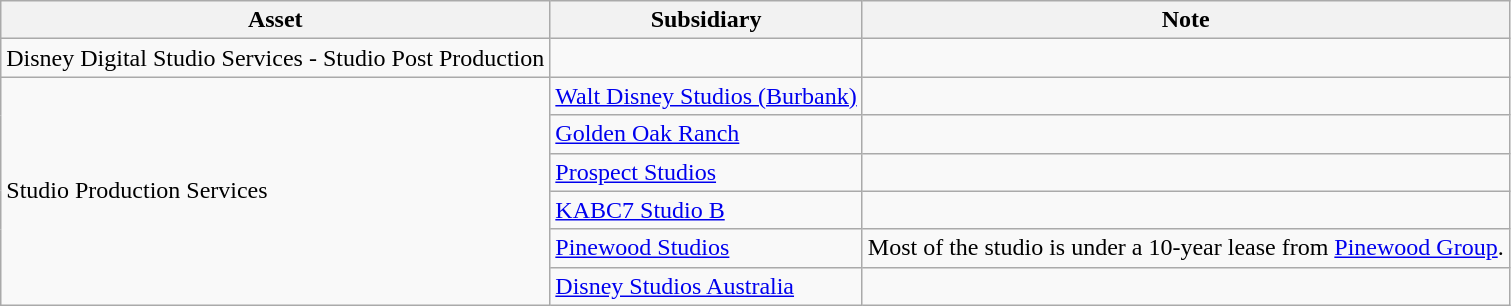<table class="wikitable">
<tr>
<th>Asset</th>
<th>Subsidiary</th>
<th>Note</th>
</tr>
<tr>
<td>Disney Digital Studio Services - Studio Post Production</td>
<td></td>
<td></td>
</tr>
<tr>
<td rowspan="6">Studio Production Services</td>
<td><a href='#'>Walt Disney Studios (Burbank)</a></td>
<td></td>
</tr>
<tr>
<td><a href='#'>Golden Oak Ranch</a></td>
<td></td>
</tr>
<tr>
<td><a href='#'>Prospect Studios</a></td>
<td></td>
</tr>
<tr>
<td><a href='#'>KABC7 Studio B</a></td>
<td></td>
</tr>
<tr>
<td><a href='#'>Pinewood Studios</a></td>
<td>Most of the studio is under a 10-year lease from <a href='#'>Pinewood Group</a>.</td>
</tr>
<tr>
<td><a href='#'>Disney Studios Australia</a></td>
<td></td>
</tr>
</table>
